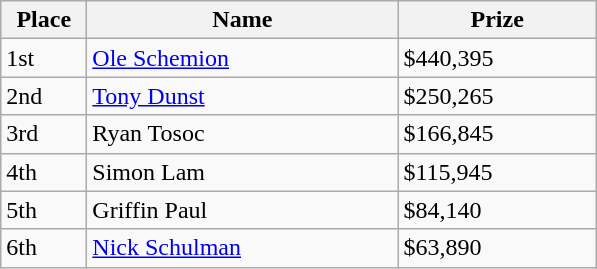<table class="wikitable">
<tr>
<th style="width:50px;">Place</th>
<th style="width:200px;">Name</th>
<th style="width:125px;">Prize</th>
</tr>
<tr>
<td>1st</td>
<td> <a href='#'>Ole Schemion</a></td>
<td>$440,395</td>
</tr>
<tr>
<td>2nd</td>
<td> <a href='#'>Tony Dunst</a></td>
<td>$250,265</td>
</tr>
<tr>
<td>3rd</td>
<td> Ryan Tosoc</td>
<td>$166,845</td>
</tr>
<tr>
<td>4th</td>
<td> Simon Lam</td>
<td>$115,945</td>
</tr>
<tr>
<td>5th</td>
<td> Griffin Paul</td>
<td>$84,140</td>
</tr>
<tr>
<td>6th</td>
<td> <a href='#'>Nick Schulman</a></td>
<td>$63,890</td>
</tr>
</table>
